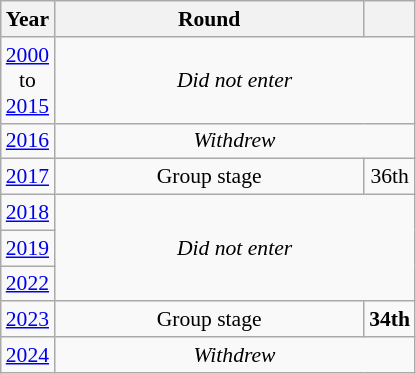<table class="wikitable" style="text-align: center; font-size:90%">
<tr>
<th>Year</th>
<th style="width:200px">Round</th>
<th></th>
</tr>
<tr>
<td><a href='#'>2000</a><br>to<br><a href='#'>2015</a></td>
<td colspan="2"><em>Did not enter</em></td>
</tr>
<tr>
<td><a href='#'>2016</a></td>
<td colspan="2"><em>Withdrew</em></td>
</tr>
<tr>
<td><a href='#'>2017</a></td>
<td>Group stage</td>
<td>36th</td>
</tr>
<tr>
<td><a href='#'>2018</a></td>
<td colspan="2" rowspan="3"><em>Did not enter</em></td>
</tr>
<tr>
<td><a href='#'>2019</a></td>
</tr>
<tr>
<td><a href='#'>2022</a></td>
</tr>
<tr>
<td><a href='#'>2023</a></td>
<td>Group stage</td>
<td><strong>34th</strong></td>
</tr>
<tr>
<td><a href='#'>2024</a></td>
<td colspan="2"><em>Withdrew</em></td>
</tr>
</table>
